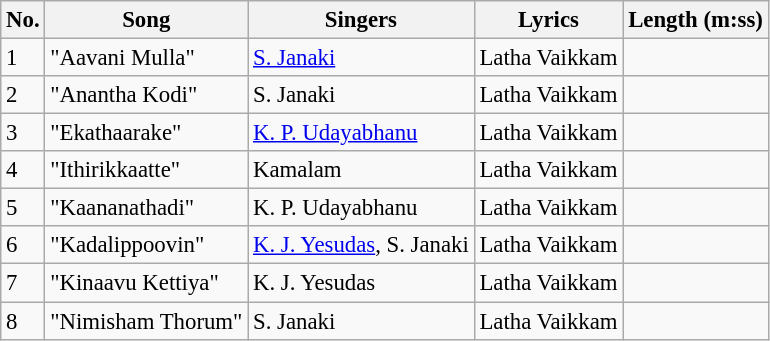<table class="wikitable" style="font-size:95%;">
<tr>
<th>No.</th>
<th>Song</th>
<th>Singers</th>
<th>Lyrics</th>
<th>Length (m:ss)</th>
</tr>
<tr>
<td>1</td>
<td>"Aavani Mulla"</td>
<td><a href='#'>S. Janaki</a></td>
<td>Latha Vaikkam</td>
<td></td>
</tr>
<tr>
<td>2</td>
<td>"Anantha Kodi"</td>
<td>S. Janaki</td>
<td>Latha Vaikkam</td>
<td></td>
</tr>
<tr>
<td>3</td>
<td>"Ekathaarake"</td>
<td><a href='#'>K. P. Udayabhanu</a></td>
<td>Latha Vaikkam</td>
<td></td>
</tr>
<tr>
<td>4</td>
<td>"Ithirikkaatte"</td>
<td>Kamalam</td>
<td>Latha Vaikkam</td>
<td></td>
</tr>
<tr>
<td>5</td>
<td>"Kaananathadi"</td>
<td>K. P. Udayabhanu</td>
<td>Latha Vaikkam</td>
<td></td>
</tr>
<tr>
<td>6</td>
<td>"Kadalippoovin"</td>
<td><a href='#'>K. J. Yesudas</a>, S. Janaki</td>
<td>Latha Vaikkam</td>
<td></td>
</tr>
<tr>
<td>7</td>
<td>"Kinaavu Kettiya"</td>
<td>K. J. Yesudas</td>
<td>Latha Vaikkam</td>
<td></td>
</tr>
<tr>
<td>8</td>
<td>"Nimisham Thorum"</td>
<td>S. Janaki</td>
<td>Latha Vaikkam</td>
<td></td>
</tr>
</table>
